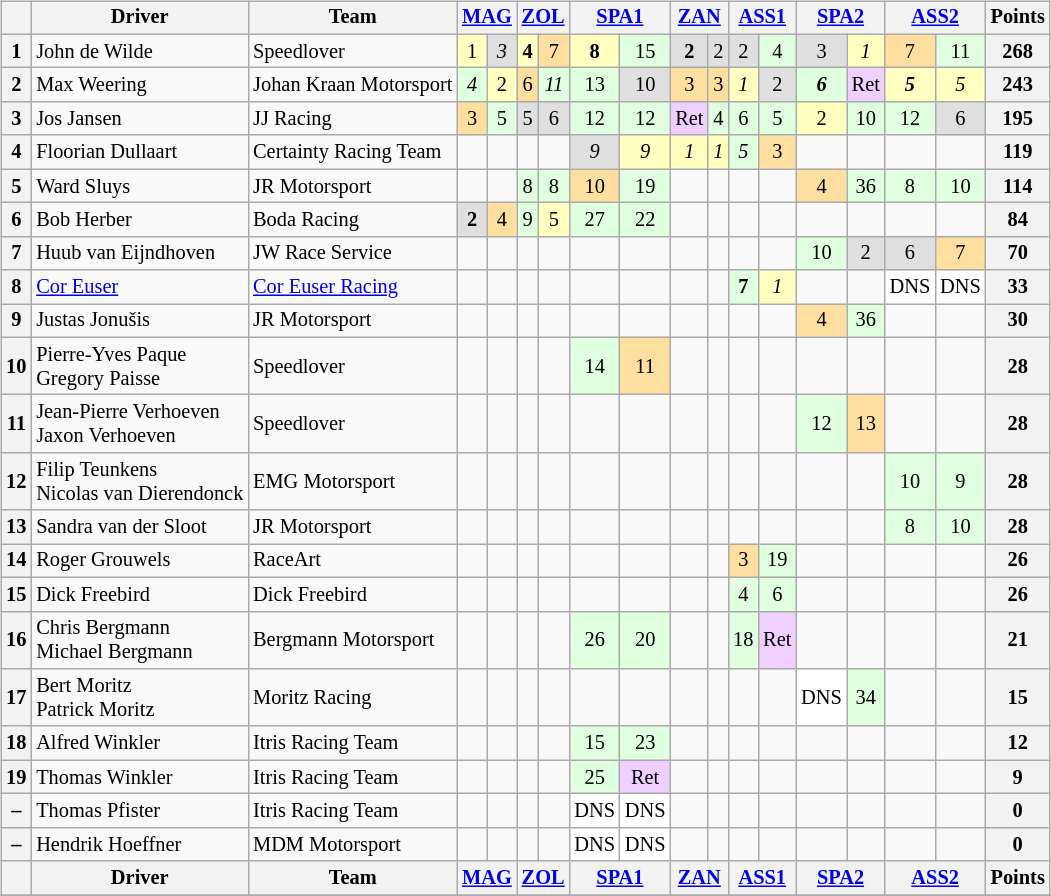<table>
<tr>
<td valign="top"><br><table class="wikitable" style="font-size: 85%; text-align:center;">
<tr>
<th></th>
<th>Driver</th>
<th>Team</th>
<th colspan=2><a href='#'>MAG</a><br></th>
<th colspan=2><a href='#'>ZOL</a><br></th>
<th colspan=2><a href='#'>SPA1</a><br></th>
<th colspan=2><a href='#'>ZAN</a><br></th>
<th colspan=2><a href='#'>ASS1</a><br></th>
<th colspan=2><a href='#'>SPA2</a><br></th>
<th colspan=2><a href='#'>ASS2</a><br></th>
<th>Points</th>
</tr>
<tr>
<th>1</th>
<td align=left> John de Wilde</td>
<td align=left> Speedlover</td>
<td style="background:#FFFFBF;">1</td>
<td style="background:#DFDFDF;"><em>3</em></td>
<td style="background:#FFFFBF;"><strong>4</strong></td>
<td style="background:#FFDF9F;">7</td>
<td style="background:#FFFFBF;"><strong>8</strong></td>
<td style="background:#DFFFDF;">15</td>
<td style="background:#DFDFDF;"><strong>2</strong></td>
<td style="background:#DFDFDF;">2</td>
<td style="background:#DFDFDF;">2</td>
<td style="background:#DFFFDF;">4</td>
<td style="background:#DFDFDF;">3</td>
<td style="background:#FFFFBF;"><em>1</em></td>
<td style="background:#FFDF9F;">7</td>
<td style="background:#DFFFDF;">11</td>
<th>268</th>
</tr>
<tr>
<th>2</th>
<td align=left> Max Weering</td>
<td align=left> Johan Kraan Motorsport</td>
<td style="background:#DFFFDF;"><em>4</em></td>
<td style="background:#FFFFBF;">2</td>
<td style="background:#FFDF9F;">6</td>
<td style="background:#DFFFDF;"><em>11</em></td>
<td style="background:#DFFFDF;">13</td>
<td style="background:#DFDFDF;">10</td>
<td style="background:#FFDF9F;">3</td>
<td style="background:#FFDF9F;">3</td>
<td style="background:#FFFFBF;"><em>1</em></td>
<td style="background:#DFDFDF;">2</td>
<td style="background:#DFFFDF;"><strong><em>6</em></strong></td>
<td style="background:#EFCFFF;">Ret</td>
<td style="background:#FFFFBF;"><strong><em>5</em></strong></td>
<td style="background:#FFFFBF;"><em>5</em></td>
<th>243</th>
</tr>
<tr>
<th>3</th>
<td align=left> Jos Jansen</td>
<td align=left> JJ Racing</td>
<td style="background:#FFDF9F;">3</td>
<td style="background:#DFFFDF;">5</td>
<td style="background:#DFDFDF;">5</td>
<td style="background:#DFDFDF;">6</td>
<td style="background:#DFFFDF;">12</td>
<td style="background:#DFFFDF;">12</td>
<td style="background:#EFCFFF;">Ret</td>
<td style="background:#DFFFDF;">4</td>
<td style="background:#DFFFDF;">6</td>
<td style="background:#DFFFDF;">5</td>
<td style="background:#FFFFBF;">2</td>
<td style="background:#DFFFDF;">10</td>
<td style="background:#DFFFDF;">12</td>
<td style="background:#DFDFDF;">6</td>
<th>195</th>
</tr>
<tr>
<th>4</th>
<td align=left> Floorian Dullaart</td>
<td align=left> Certainty Racing Team</td>
<td></td>
<td></td>
<td></td>
<td></td>
<td style="background:#DFDFDF;"><em>9</em></td>
<td style="background:#FFFFBF;"><em>9</em></td>
<td style="background:#FFFFBF;"><em>1</em></td>
<td style="background:#FFFFBF;"><em>1</em></td>
<td style="background:#DFFFDF;"><em>5</em></td>
<td style="background:#FFDF9F;">3</td>
<td></td>
<td></td>
<td></td>
<td></td>
<th>119</th>
</tr>
<tr>
<th>5</th>
<td align=left> Ward Sluys</td>
<td align=left> JR Motorsport</td>
<td></td>
<td></td>
<td style="background:#DFFFDF;">8</td>
<td style="background:#DFFFDF;">8</td>
<td style="background:#FFDF9F;">10</td>
<td style="background:#DFFFDF;">19</td>
<td></td>
<td></td>
<td></td>
<td></td>
<td style="background:#FFDF9F;">4</td>
<td style="background:#DFFFDF;">36</td>
<td style="background:#DFFFDF;">8</td>
<td style="background:#DFFFDF;">10</td>
<th>114</th>
</tr>
<tr>
<th>6</th>
<td align=left> Bob Herber</td>
<td align=left> Boda Racing</td>
<td style="background:#DFDFDF;"><strong>2</strong></td>
<td style="background:#FFDF9F;">4</td>
<td style="background:#DFFFDF;">9</td>
<td style="background:#FFFFBF;">5</td>
<td style="background:#DFFFDF;">27</td>
<td style="background:#DFFFDF;">22</td>
<td></td>
<td></td>
<td></td>
<td></td>
<td></td>
<td></td>
<td></td>
<td></td>
<th>84</th>
</tr>
<tr>
<th>7</th>
<td align=left> Huub van Eijndhoven</td>
<td align=left> JW Race Service</td>
<td></td>
<td></td>
<td></td>
<td></td>
<td></td>
<td></td>
<td></td>
<td></td>
<td></td>
<td></td>
<td style="background:#DFFFDF;">10</td>
<td style="background:#DFDFDF;">2</td>
<td style="background:#DFDFDF;">6</td>
<td style="background:#FFDF9F;">7</td>
<th>70</th>
</tr>
<tr>
<th>8</th>
<td align=left> <a href='#'>Cor Euser</a></td>
<td align=left> <a href='#'>Cor Euser Racing</a></td>
<td></td>
<td></td>
<td></td>
<td></td>
<td></td>
<td></td>
<td></td>
<td></td>
<td style="background:#DFFFDF;"><strong>7</strong></td>
<td style="background:#FFFFBF;"><em>1</em></td>
<td></td>
<td></td>
<td style="background:#FFFFFF;">DNS</td>
<td style="background:#FFFFFF;">DNS</td>
<th>33</th>
</tr>
<tr>
<th>9</th>
<td align=left> Justas Jonušis</td>
<td align=left> JR Motorsport</td>
<td></td>
<td></td>
<td></td>
<td></td>
<td></td>
<td></td>
<td></td>
<td></td>
<td></td>
<td></td>
<td style="background:#FFDF9F;">4</td>
<td style="background:#DFFFDF;">36</td>
<td></td>
<td></td>
<th>30</th>
</tr>
<tr>
<th>10</th>
<td align=left> Pierre-Yves Paque<br> Gregory Paisse</td>
<td align=left> Speedlover</td>
<td></td>
<td></td>
<td></td>
<td></td>
<td style="background:#DFFFDF;">14</td>
<td style="background:#FFDF9F;">11</td>
<td></td>
<td></td>
<td></td>
<td></td>
<td></td>
<td></td>
<td></td>
<td></td>
<th>28</th>
</tr>
<tr>
<th>11</th>
<td align=left> Jean-Pierre Verhoeven<br> Jaxon Verhoeven</td>
<td align=left> Speedlover</td>
<td></td>
<td></td>
<td></td>
<td></td>
<td></td>
<td></td>
<td></td>
<td></td>
<td></td>
<td></td>
<td style="background:#DFFFDF;">12</td>
<td style="background:#FFDF9F;">13</td>
<td></td>
<td></td>
<th>28</th>
</tr>
<tr>
<th>12</th>
<td align=left> Filip Teunkens<br> Nicolas van Dierendonck</td>
<td align=left> EMG Motorsport</td>
<td></td>
<td></td>
<td></td>
<td></td>
<td></td>
<td></td>
<td></td>
<td></td>
<td></td>
<td></td>
<td></td>
<td></td>
<td style="background:#DFFFDF;">10</td>
<td style="background:#DFFFDF;">9</td>
<th>28</th>
</tr>
<tr>
<th>13</th>
<td align=left> Sandra van der Sloot</td>
<td align=left> JR Motorsport</td>
<td></td>
<td></td>
<td></td>
<td></td>
<td></td>
<td></td>
<td></td>
<td></td>
<td></td>
<td></td>
<td></td>
<td></td>
<td style="background:#DFFFDF;">8</td>
<td style="background:#DFFFDF;">10</td>
<th>28</th>
</tr>
<tr>
<th>14</th>
<td align=left> Roger Grouwels</td>
<td align=left> RaceArt</td>
<td></td>
<td></td>
<td></td>
<td></td>
<td></td>
<td></td>
<td></td>
<td></td>
<td style="background:#FFDF9F;">3</td>
<td style="background:#DFFFDF;">19</td>
<td></td>
<td></td>
<td></td>
<td></td>
<th>26</th>
</tr>
<tr>
<th>15</th>
<td align=left> Dick Freebird</td>
<td align=left> Dick Freebird</td>
<td></td>
<td></td>
<td></td>
<td></td>
<td></td>
<td></td>
<td></td>
<td></td>
<td style="background:#DFFFDF;">4</td>
<td style="background:#DFFFDF;">6</td>
<td></td>
<td></td>
<td></td>
<td></td>
<th>26</th>
</tr>
<tr>
<th>16</th>
<td align=left> Chris Bergmann<br> Michael Bergmann</td>
<td align=left> Bergmann Motorsport</td>
<td></td>
<td></td>
<td></td>
<td></td>
<td style="background:#DFFFDF;">26</td>
<td style="background:#DFFFDF;">20</td>
<td></td>
<td></td>
<td style="background:#DFFFDF;">18</td>
<td style="background:#EFCFFF;">Ret</td>
<td></td>
<td></td>
<td></td>
<td></td>
<th>21</th>
</tr>
<tr>
<th>17</th>
<td align=left> Bert Moritz<br> Patrick Moritz</td>
<td align=left> Moritz Racing</td>
<td></td>
<td></td>
<td></td>
<td></td>
<td></td>
<td></td>
<td></td>
<td></td>
<td></td>
<td></td>
<td style="background:#FFFFFF;">DNS</td>
<td style="background:#DFFFDF;">34</td>
<td></td>
<td></td>
<th>15</th>
</tr>
<tr>
<th>18</th>
<td align=left> Alfred Winkler</td>
<td align=left> Itris Racing Team</td>
<td></td>
<td></td>
<td></td>
<td></td>
<td style="background:#DFFFDF;">15</td>
<td style="background:#DFFFDF;">23</td>
<td></td>
<td></td>
<td></td>
<td></td>
<td></td>
<td></td>
<td></td>
<td></td>
<th>12</th>
</tr>
<tr>
<th>19</th>
<td align=left> Thomas Winkler</td>
<td align=left> Itris Racing Team</td>
<td></td>
<td></td>
<td></td>
<td></td>
<td style="background:#DFFFDF;">25</td>
<td style="background:#EFCFFF;">Ret</td>
<td></td>
<td></td>
<td></td>
<td></td>
<td></td>
<td></td>
<td></td>
<td></td>
<th>9</th>
</tr>
<tr>
<th>–</th>
<td align=left> Thomas Pfister</td>
<td align=left> Itris Racing Team</td>
<td></td>
<td></td>
<td></td>
<td></td>
<td style="background:#FFFFFF;">DNS</td>
<td style="background:#FFFFFF;">DNS</td>
<td></td>
<td></td>
<td></td>
<td></td>
<td></td>
<td></td>
<td></td>
<td></td>
<th>0</th>
</tr>
<tr>
<th>–</th>
<td align=left> Hendrik Hoeffner</td>
<td align=left> MDM Motorsport</td>
<td></td>
<td></td>
<td></td>
<td></td>
<td style="background:#FFFFFF;">DNS</td>
<td style="background:#FFFFFF;">DNS</td>
<td></td>
<td></td>
<td></td>
<td></td>
<td></td>
<td></td>
<td></td>
<td></td>
<th>0</th>
</tr>
<tr>
<th></th>
<th>Driver</th>
<th>Team</th>
<th colspan=2><a href='#'>MAG</a><br></th>
<th colspan=2><a href='#'>ZOL</a><br></th>
<th colspan=2><a href='#'>SPA1</a><br></th>
<th colspan=2><a href='#'>ZAN</a><br></th>
<th colspan=2><a href='#'>ASS1</a><br></th>
<th colspan=2><a href='#'>SPA2</a><br></th>
<th colspan=2><a href='#'>ASS2</a><br></th>
<th>Points</th>
</tr>
<tr>
</tr>
</table>
</td>
<td><br>
<br></td>
</tr>
</table>
